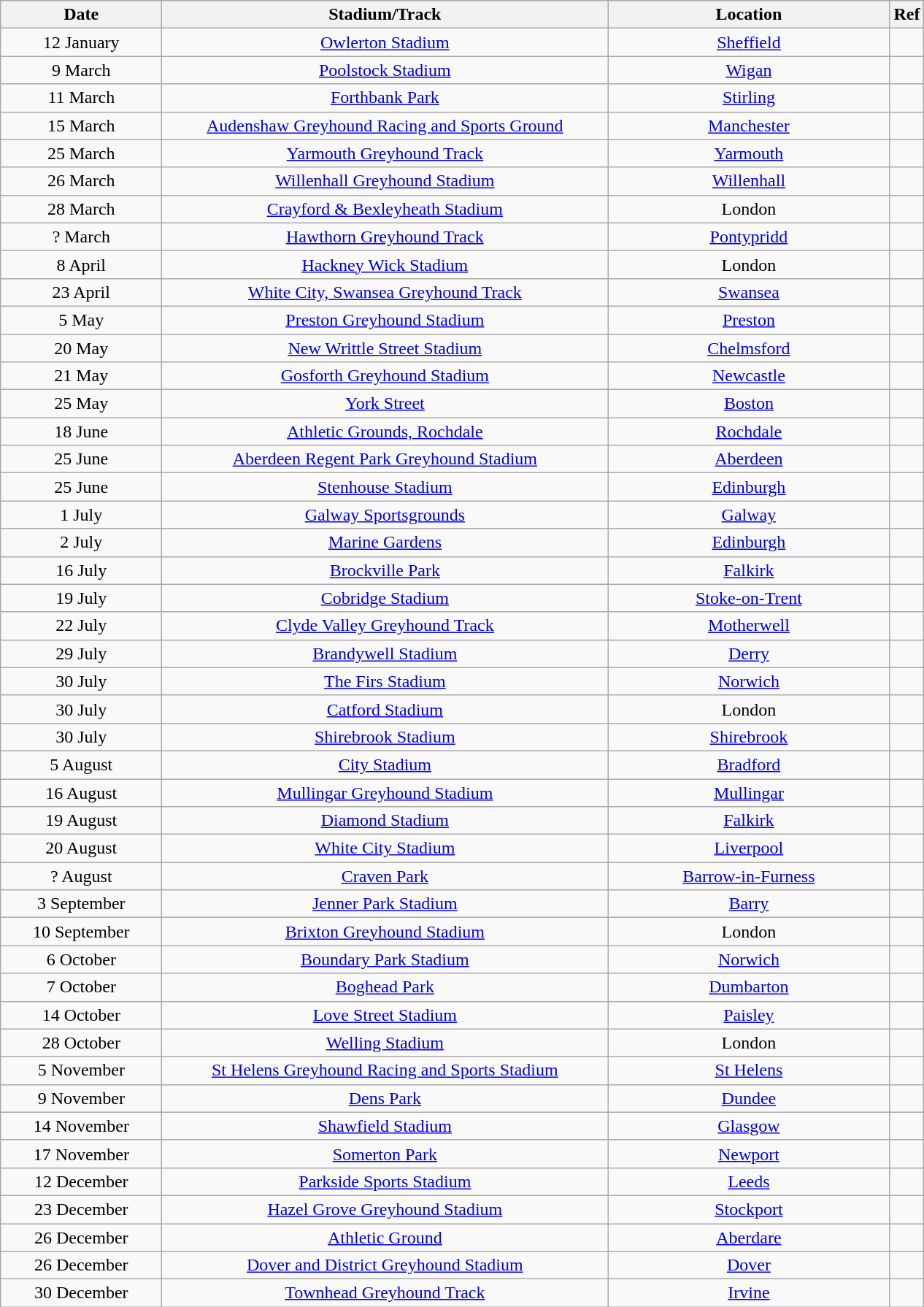<table class="wikitable" style="text-align:center">
<tr>
<th width=140>Date</th>
<th width=400>Stadium/Track</th>
<th width=250>Location</th>
<th width=20>Ref</th>
</tr>
<tr>
<td>12 January</td>
<td><a href='#'>Owlerton Stadium</a></td>
<td><a href='#'>Sheffield</a></td>
<td></td>
</tr>
<tr>
<td>9 March</td>
<td><a href='#'>Poolstock Stadium</a></td>
<td><a href='#'>Wigan</a></td>
<td></td>
</tr>
<tr>
<td>11 March</td>
<td><a href='#'>Forthbank Park</a></td>
<td><a href='#'>Stirling</a></td>
<td></td>
</tr>
<tr>
<td>15 March</td>
<td><a href='#'>Audenshaw Greyhound Racing and Sports Ground</a></td>
<td><a href='#'>Manchester</a></td>
<td></td>
</tr>
<tr>
<td>25 March</td>
<td><a href='#'>Yarmouth Greyhound Track</a></td>
<td><a href='#'>Yarmouth</a></td>
<td></td>
</tr>
<tr>
<td>26 March</td>
<td><a href='#'>Willenhall Greyhound Stadium</a></td>
<td><a href='#'>Willenhall</a></td>
<td></td>
</tr>
<tr>
<td>28 March</td>
<td><a href='#'>Crayford & Bexleyheath Stadium</a></td>
<td>London</td>
<td></td>
</tr>
<tr>
<td>? March</td>
<td><a href='#'>Hawthorn Greyhound Track</a></td>
<td><a href='#'>Pontypridd</a></td>
<td></td>
</tr>
<tr>
<td>8 April</td>
<td><a href='#'>Hackney Wick Stadium</a></td>
<td>London</td>
<td></td>
</tr>
<tr>
<td>23 April</td>
<td><a href='#'>White City, Swansea Greyhound Track</a></td>
<td><a href='#'>Swansea</a></td>
<td></td>
</tr>
<tr>
<td>5 May</td>
<td><a href='#'>Preston Greyhound Stadium</a></td>
<td><a href='#'>Preston</a></td>
<td></td>
</tr>
<tr>
<td>20 May</td>
<td><a href='#'>New Writtle Street Stadium</a></td>
<td><a href='#'>Chelmsford</a></td>
<td></td>
</tr>
<tr>
<td>21 May</td>
<td><a href='#'>Gosforth Greyhound Stadium</a></td>
<td><a href='#'>Newcastle</a></td>
<td></td>
</tr>
<tr>
<td>25 May</td>
<td><a href='#'>York Street</a></td>
<td><a href='#'>Boston</a></td>
<td></td>
</tr>
<tr>
<td>18 June</td>
<td><a href='#'>Athletic Grounds, Rochdale</a></td>
<td><a href='#'>Rochdale</a></td>
<td></td>
</tr>
<tr>
<td>25 June</td>
<td><a href='#'>Aberdeen Regent Park Greyhound Stadium</a></td>
<td><a href='#'>Aberdeen</a></td>
<td></td>
</tr>
<tr>
<td>25 June</td>
<td><a href='#'>Stenhouse Stadium</a></td>
<td><a href='#'>Edinburgh</a></td>
<td></td>
</tr>
<tr>
<td>1 July</td>
<td><a href='#'>Galway Sportsgrounds</a></td>
<td><a href='#'>Galway</a></td>
<td></td>
</tr>
<tr>
<td>2 July</td>
<td><a href='#'>Marine Gardens</a></td>
<td><a href='#'>Edinburgh</a></td>
<td></td>
</tr>
<tr>
<td>16 July</td>
<td><a href='#'>Brockville Park</a></td>
<td><a href='#'>Falkirk</a></td>
<td></td>
</tr>
<tr>
<td>19 July</td>
<td><a href='#'>Cobridge Stadium</a></td>
<td><a href='#'>Stoke-on-Trent</a></td>
<td></td>
</tr>
<tr>
<td>22 July</td>
<td><a href='#'>Clyde Valley Greyhound Track</a></td>
<td><a href='#'>Motherwell</a></td>
<td></td>
</tr>
<tr>
<td>29 July</td>
<td><a href='#'>Brandywell Stadium</a></td>
<td><a href='#'>Derry</a></td>
<td></td>
</tr>
<tr>
<td>30 July</td>
<td><a href='#'>The Firs Stadium</a></td>
<td><a href='#'>Norwich</a></td>
<td></td>
</tr>
<tr>
<td>30 July</td>
<td><a href='#'>Catford Stadium</a></td>
<td>London</td>
<td></td>
</tr>
<tr>
<td>30 July</td>
<td><a href='#'>Shirebrook Stadium</a></td>
<td><a href='#'>Shirebrook</a></td>
<td></td>
</tr>
<tr>
<td>5 August</td>
<td><a href='#'>City Stadium</a></td>
<td><a href='#'>Bradford</a></td>
<td></td>
</tr>
<tr>
<td>16 August</td>
<td><a href='#'>Mullingar Greyhound Stadium</a></td>
<td><a href='#'>Mullingar</a></td>
<td></td>
</tr>
<tr>
<td>19 August</td>
<td><a href='#'>Diamond Stadium</a></td>
<td><a href='#'>Falkirk</a></td>
<td></td>
</tr>
<tr>
<td>20 August</td>
<td><a href='#'>White City Stadium</a></td>
<td><a href='#'>Liverpool</a></td>
<td></td>
</tr>
<tr>
<td>? August</td>
<td><a href='#'>Craven Park</a></td>
<td><a href='#'>Barrow-in-Furness</a></td>
<td></td>
</tr>
<tr>
<td>3 September</td>
<td><a href='#'>Jenner Park Stadium</a></td>
<td><a href='#'>Barry</a></td>
<td></td>
</tr>
<tr>
<td>10 September</td>
<td><a href='#'>Brixton Greyhound Stadium</a></td>
<td>London</td>
<td></td>
</tr>
<tr>
<td>6 October</td>
<td><a href='#'>Boundary Park Stadium</a></td>
<td><a href='#'>Norwich</a></td>
<td></td>
</tr>
<tr>
<td>7 October</td>
<td><a href='#'>Boghead Park</a></td>
<td><a href='#'>Dumbarton</a></td>
<td></td>
</tr>
<tr>
<td>14 October</td>
<td><a href='#'>Love Street Stadium</a></td>
<td><a href='#'>Paisley</a></td>
<td></td>
</tr>
<tr>
<td>28 October</td>
<td><a href='#'>Welling Stadium</a></td>
<td>London</td>
<td></td>
</tr>
<tr>
<td>5 November</td>
<td><a href='#'>St Helens Greyhound Racing and Sports Stadium</a></td>
<td><a href='#'>St Helens</a></td>
<td></td>
</tr>
<tr>
<td>9 November</td>
<td><a href='#'>Dens Park</a></td>
<td><a href='#'>Dundee</a></td>
<td></td>
</tr>
<tr>
<td>14 November</td>
<td><a href='#'>Shawfield Stadium</a></td>
<td><a href='#'>Glasgow</a></td>
<td></td>
</tr>
<tr>
<td>17 November</td>
<td><a href='#'>Somerton Park</a></td>
<td><a href='#'>Newport</a></td>
<td></td>
</tr>
<tr>
<td>12 December</td>
<td><a href='#'>Parkside Sports Stadium</a></td>
<td><a href='#'>Leeds</a></td>
<td></td>
</tr>
<tr>
<td>23 December</td>
<td><a href='#'>Hazel Grove Greyhound Stadium</a></td>
<td><a href='#'>Stockport</a></td>
<td></td>
</tr>
<tr>
<td>26 December</td>
<td><a href='#'>Athletic Ground</a></td>
<td><a href='#'>Aberdare</a></td>
<td></td>
</tr>
<tr>
<td>26 December</td>
<td><a href='#'>Dover and District Greyhound Stadium</a></td>
<td><a href='#'>Dover</a></td>
<td></td>
</tr>
<tr>
<td>30 December</td>
<td><a href='#'>Townhead Greyhound Track</a></td>
<td><a href='#'>Irvine</a></td>
<td></td>
</tr>
</table>
